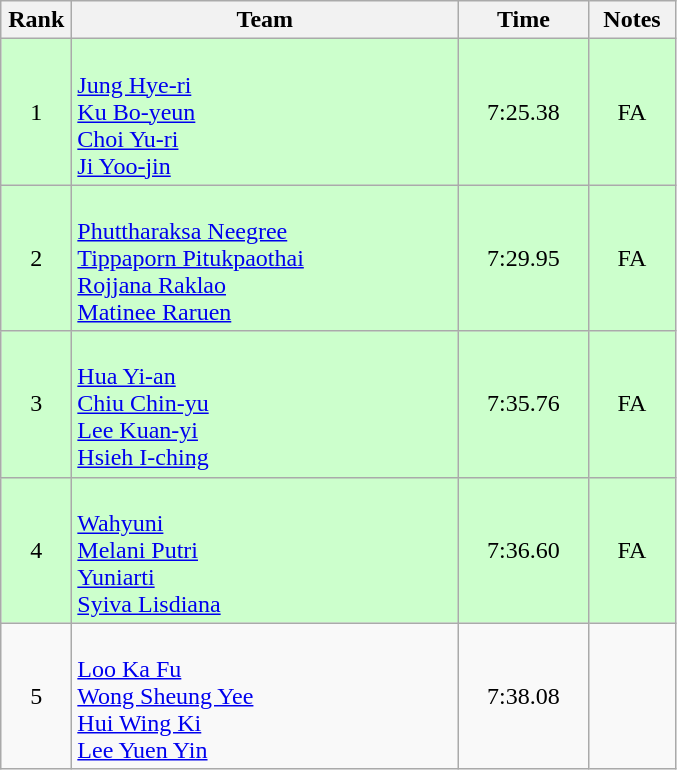<table class=wikitable style="text-align:center">
<tr>
<th width=40>Rank</th>
<th width=250>Team</th>
<th width=80>Time</th>
<th width=50>Notes</th>
</tr>
<tr bgcolor="ccffcc">
<td>1</td>
<td align="left"><br><a href='#'>Jung Hye-ri</a><br><a href='#'>Ku Bo-yeun</a><br><a href='#'>Choi Yu-ri</a><br><a href='#'>Ji Yoo-jin</a></td>
<td>7:25.38</td>
<td>FA</td>
</tr>
<tr bgcolor="ccffcc">
<td>2</td>
<td align="left"><br><a href='#'>Phuttharaksa Neegree</a><br><a href='#'>Tippaporn Pitukpaothai</a><br><a href='#'>Rojjana Raklao</a><br><a href='#'>Matinee Raruen</a></td>
<td>7:29.95</td>
<td>FA</td>
</tr>
<tr bgcolor="ccffcc">
<td>3</td>
<td align="left"><br><a href='#'>Hua Yi-an</a><br><a href='#'>Chiu Chin-yu</a><br><a href='#'>Lee Kuan-yi</a><br><a href='#'>Hsieh I-ching</a></td>
<td>7:35.76</td>
<td>FA</td>
</tr>
<tr bgcolor="ccffcc">
<td>4</td>
<td align="left"><br><a href='#'>Wahyuni</a><br><a href='#'>Melani Putri</a><br><a href='#'>Yuniarti</a><br><a href='#'>Syiva Lisdiana</a></td>
<td>7:36.60</td>
<td>FA</td>
</tr>
<tr>
<td>5</td>
<td align="left"><br><a href='#'>Loo Ka Fu</a><br><a href='#'>Wong Sheung Yee</a><br><a href='#'>Hui Wing Ki</a><br><a href='#'>Lee Yuen Yin</a></td>
<td>7:38.08</td>
<td></td>
</tr>
</table>
